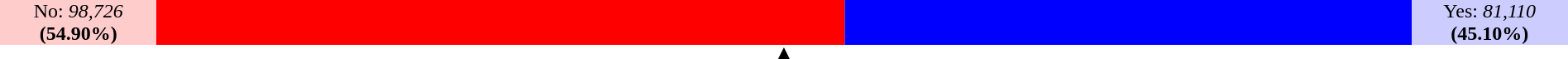<table width=100% cellspacing=0 cellpadding=0 style="text-align: center;">
<tr>
<td width=10% style="background-color: #fcc;">No: <em>98,726</em> <strong>(54.90%)</strong></td>
<td width=987 style="background-color: Red;"></td>
<td width=811 style="background-color: Blue;"></td>
<td width=10% style="background-color: #ccf;">Yes: <em>81,110</em> <strong>(45.10%)</strong></td>
</tr>
<tr>
<td colspan=4 style="text-align: center; line-height: 80%;"><strong>▲</strong></td>
</tr>
</table>
